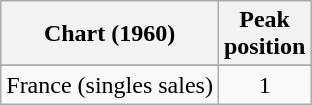<table class="wikitable plainrowheaders sortable" style="text-align:left;">
<tr>
<th scope="col">Chart (1960)</th>
<th scope="col">Peak<br>position</th>
</tr>
<tr>
</tr>
<tr>
<td>France (singles sales)</td>
<td align="center">1</td>
</tr>
</table>
